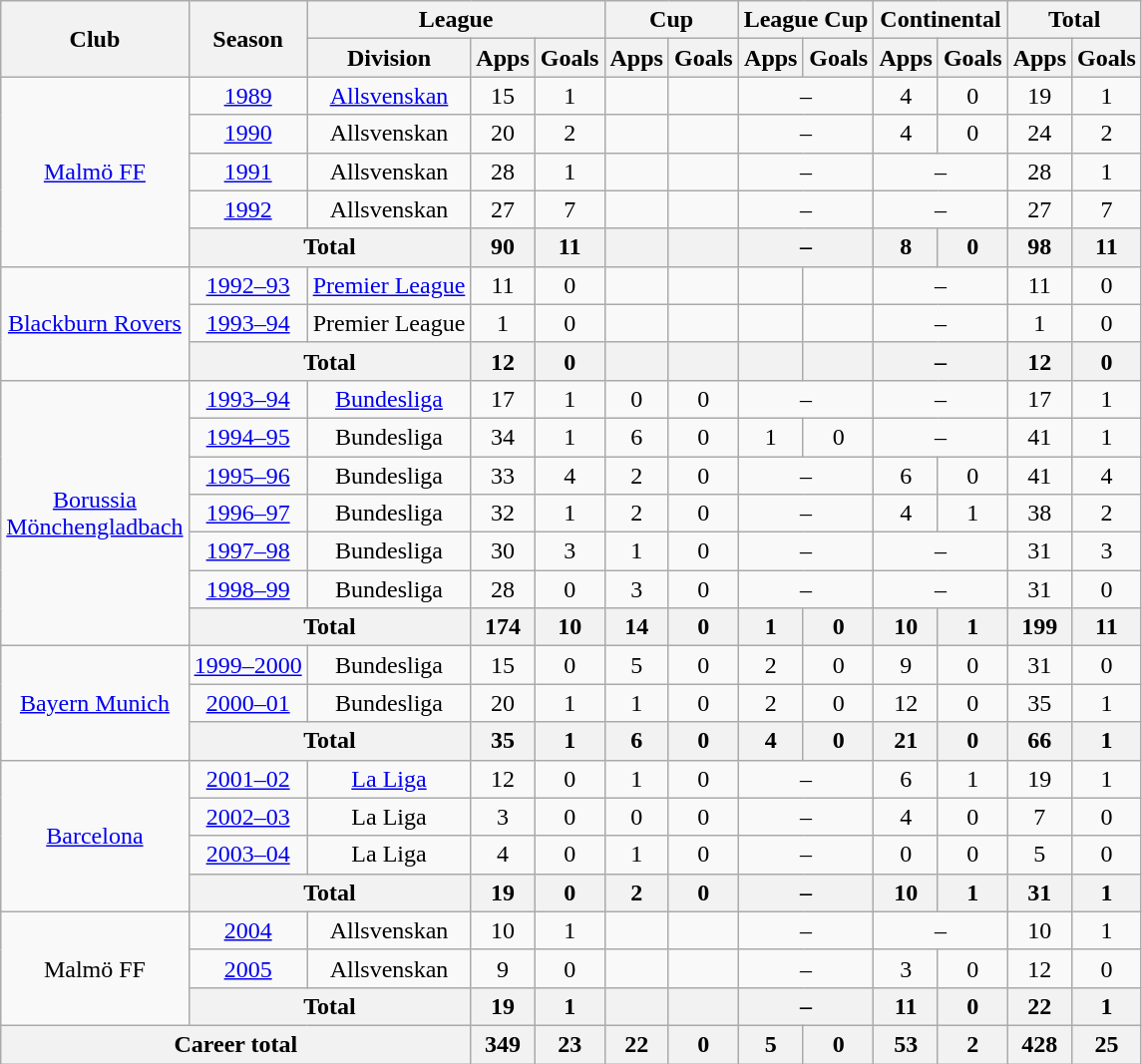<table class="wikitable" style="text-align:center">
<tr>
<th rowspan="2">Club</th>
<th rowspan="2">Season</th>
<th colspan="3">League</th>
<th colspan="2">Cup</th>
<th colspan="2">League Cup</th>
<th colspan="2">Continental</th>
<th colspan="2">Total</th>
</tr>
<tr>
<th>Division</th>
<th>Apps</th>
<th>Goals</th>
<th>Apps</th>
<th>Goals</th>
<th>Apps</th>
<th>Goals</th>
<th>Apps</th>
<th>Goals</th>
<th>Apps</th>
<th>Goals</th>
</tr>
<tr>
<td rowspan="5"><a href='#'>Malmö FF</a></td>
<td><a href='#'>1989</a></td>
<td><a href='#'>Allsvenskan</a></td>
<td>15</td>
<td>1</td>
<td></td>
<td></td>
<td colspan="2">–</td>
<td>4</td>
<td>0</td>
<td>19</td>
<td>1</td>
</tr>
<tr>
<td><a href='#'>1990</a></td>
<td>Allsvenskan</td>
<td>20</td>
<td>2</td>
<td></td>
<td></td>
<td colspan="2">–</td>
<td>4</td>
<td>0</td>
<td>24</td>
<td>2</td>
</tr>
<tr>
<td><a href='#'>1991</a></td>
<td>Allsvenskan</td>
<td>28</td>
<td>1</td>
<td></td>
<td></td>
<td colspan="2">–</td>
<td colspan="2">–</td>
<td>28</td>
<td>1</td>
</tr>
<tr>
<td><a href='#'>1992</a></td>
<td>Allsvenskan</td>
<td>27</td>
<td>7</td>
<td></td>
<td></td>
<td colspan="2">–</td>
<td colspan="2">–</td>
<td>27</td>
<td>7</td>
</tr>
<tr>
<th colspan="2">Total</th>
<th>90</th>
<th>11</th>
<th></th>
<th></th>
<th colspan="2">–</th>
<th>8</th>
<th>0</th>
<th>98</th>
<th>11</th>
</tr>
<tr>
<td rowspan="3"><a href='#'>Blackburn Rovers</a></td>
<td><a href='#'>1992–93</a></td>
<td><a href='#'>Premier League</a></td>
<td>11</td>
<td>0</td>
<td></td>
<td></td>
<td></td>
<td></td>
<td colspan="2">–</td>
<td>11</td>
<td>0</td>
</tr>
<tr>
<td><a href='#'>1993–94</a></td>
<td>Premier League</td>
<td>1</td>
<td>0</td>
<td></td>
<td></td>
<td></td>
<td></td>
<td colspan="2">–</td>
<td>1</td>
<td>0</td>
</tr>
<tr>
<th colspan="2">Total</th>
<th>12</th>
<th>0</th>
<th></th>
<th></th>
<th></th>
<th></th>
<th colspan="2">–</th>
<th>12</th>
<th>0</th>
</tr>
<tr>
<td rowspan="7"><a href='#'>Borussia<br>Mönchengladbach</a></td>
<td><a href='#'>1993–94</a></td>
<td><a href='#'>Bundesliga</a></td>
<td>17</td>
<td>1</td>
<td>0</td>
<td>0</td>
<td colspan="2">–</td>
<td colspan="2">–</td>
<td>17</td>
<td>1</td>
</tr>
<tr>
<td><a href='#'>1994–95</a></td>
<td>Bundesliga</td>
<td>34</td>
<td>1</td>
<td>6</td>
<td>0</td>
<td>1</td>
<td>0</td>
<td colspan="2">–</td>
<td>41</td>
<td>1</td>
</tr>
<tr>
<td><a href='#'>1995–96</a></td>
<td>Bundesliga</td>
<td>33</td>
<td>4</td>
<td>2</td>
<td>0</td>
<td colspan="2">–</td>
<td>6</td>
<td>0</td>
<td>41</td>
<td>4</td>
</tr>
<tr>
<td><a href='#'>1996–97</a></td>
<td>Bundesliga</td>
<td>32</td>
<td>1</td>
<td>2</td>
<td>0</td>
<td colspan="2">–</td>
<td>4</td>
<td>1</td>
<td>38</td>
<td>2</td>
</tr>
<tr>
<td><a href='#'>1997–98</a></td>
<td>Bundesliga</td>
<td>30</td>
<td>3</td>
<td>1</td>
<td>0</td>
<td colspan="2">–</td>
<td colspan="2">–</td>
<td>31</td>
<td>3</td>
</tr>
<tr>
<td><a href='#'>1998–99</a></td>
<td>Bundesliga</td>
<td>28</td>
<td>0</td>
<td>3</td>
<td>0</td>
<td colspan="2">–</td>
<td colspan="2">–</td>
<td>31</td>
<td>0</td>
</tr>
<tr>
<th colspan="2">Total</th>
<th>174</th>
<th>10</th>
<th>14</th>
<th>0</th>
<th>1</th>
<th>0</th>
<th>10</th>
<th>1</th>
<th>199</th>
<th>11</th>
</tr>
<tr>
<td rowspan="3"><a href='#'>Bayern Munich</a></td>
<td><a href='#'>1999–2000</a></td>
<td>Bundesliga</td>
<td>15</td>
<td>0</td>
<td>5</td>
<td>0</td>
<td>2</td>
<td>0</td>
<td>9</td>
<td>0</td>
<td>31</td>
<td>0</td>
</tr>
<tr>
<td><a href='#'>2000–01</a></td>
<td>Bundesliga</td>
<td>20</td>
<td>1</td>
<td>1</td>
<td>0</td>
<td>2</td>
<td>0</td>
<td>12</td>
<td>0</td>
<td>35</td>
<td>1</td>
</tr>
<tr>
<th colspan="2">Total</th>
<th>35</th>
<th>1</th>
<th>6</th>
<th>0</th>
<th>4</th>
<th>0</th>
<th>21</th>
<th>0</th>
<th>66</th>
<th>1</th>
</tr>
<tr>
<td rowspan="4"><a href='#'>Barcelona</a></td>
<td><a href='#'>2001–02</a></td>
<td><a href='#'>La Liga</a></td>
<td>12</td>
<td>0</td>
<td>1</td>
<td>0</td>
<td colspan="2">–</td>
<td>6</td>
<td>1</td>
<td>19</td>
<td>1</td>
</tr>
<tr>
<td><a href='#'>2002–03</a></td>
<td>La Liga</td>
<td>3</td>
<td>0</td>
<td>0</td>
<td>0</td>
<td colspan="2">–</td>
<td>4</td>
<td>0</td>
<td>7</td>
<td>0</td>
</tr>
<tr>
<td><a href='#'>2003–04</a></td>
<td>La Liga</td>
<td>4</td>
<td>0</td>
<td>1</td>
<td>0</td>
<td colspan="2">–</td>
<td>0</td>
<td>0</td>
<td>5</td>
<td>0</td>
</tr>
<tr>
<th colspan="2">Total</th>
<th>19</th>
<th>0</th>
<th>2</th>
<th>0</th>
<th colspan="2">–</th>
<th>10</th>
<th>1</th>
<th>31</th>
<th>1</th>
</tr>
<tr>
<td rowspan="3">Malmö FF</td>
<td><a href='#'>2004</a></td>
<td>Allsvenskan</td>
<td>10</td>
<td>1</td>
<td></td>
<td></td>
<td colspan="2">–</td>
<td colspan="2">–</td>
<td>10</td>
<td>1</td>
</tr>
<tr>
<td><a href='#'>2005</a></td>
<td>Allsvenskan</td>
<td>9</td>
<td>0</td>
<td></td>
<td></td>
<td colspan="2">–</td>
<td>3</td>
<td>0</td>
<td>12</td>
<td>0</td>
</tr>
<tr>
<th colspan="2">Total</th>
<th>19</th>
<th>1</th>
<th></th>
<th></th>
<th colspan="2">–</th>
<th>11</th>
<th>0</th>
<th>22</th>
<th>1</th>
</tr>
<tr>
<th colspan="3">Career total</th>
<th>349</th>
<th>23</th>
<th>22</th>
<th>0</th>
<th>5</th>
<th>0</th>
<th>53</th>
<th>2</th>
<th>428</th>
<th>25</th>
</tr>
</table>
